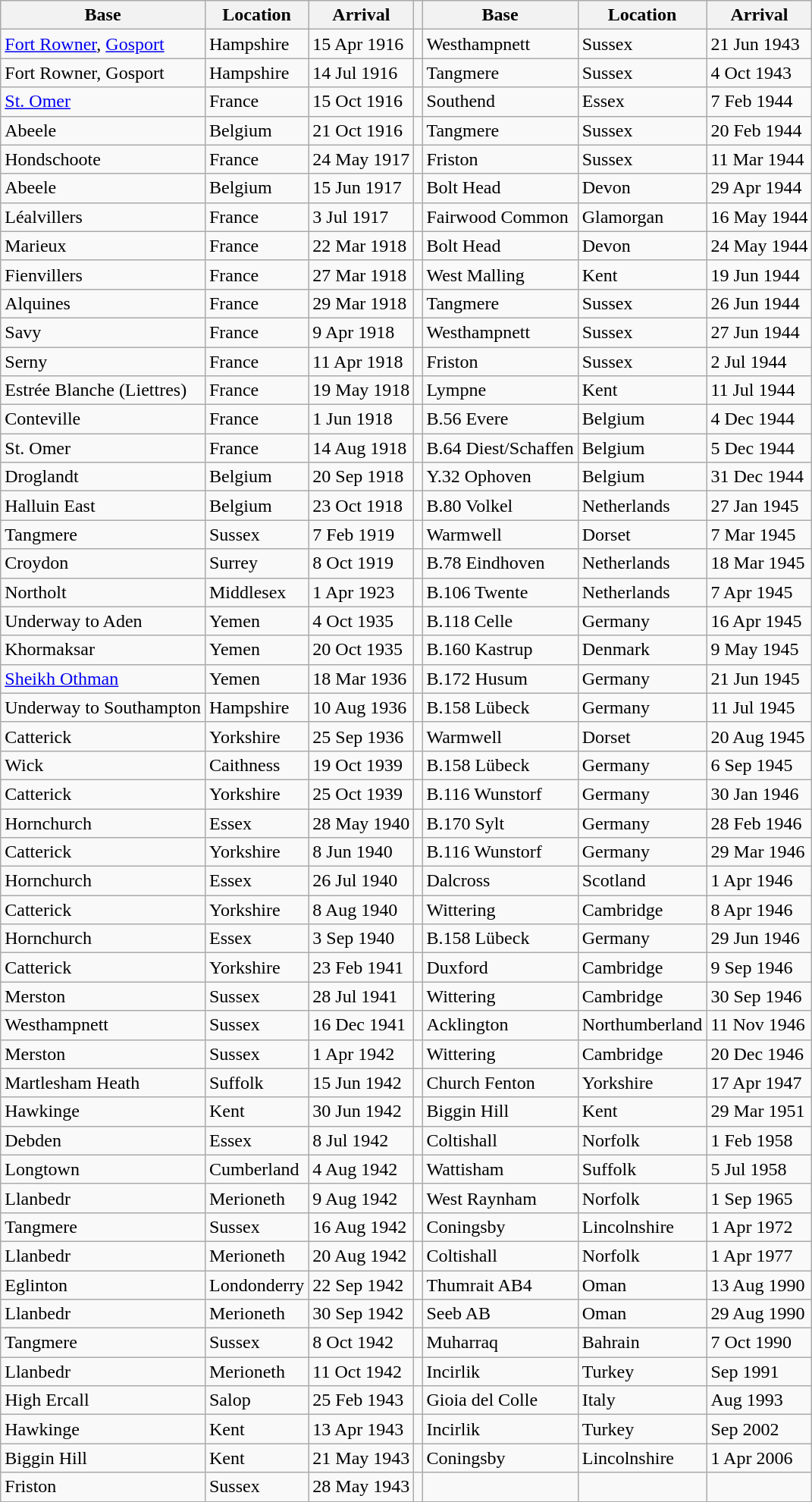<table class="wikitable">
<tr>
<th>Base</th>
<th>Location</th>
<th>Arrival</th>
<th></th>
<th>Base</th>
<th>Location</th>
<th>Arrival</th>
</tr>
<tr>
<td><a href='#'>Fort Rowner</a>, <a href='#'>Gosport</a></td>
<td>Hampshire</td>
<td>15 Apr 1916</td>
<td></td>
<td>Westhampnett</td>
<td>Sussex</td>
<td>21 Jun 1943</td>
</tr>
<tr>
<td>Fort Rowner, Gosport</td>
<td>Hampshire</td>
<td>14 Jul 1916</td>
<td></td>
<td>Tangmere</td>
<td>Sussex</td>
<td>4 Oct 1943</td>
</tr>
<tr>
<td><a href='#'>St. Omer</a></td>
<td>France</td>
<td>15 Oct 1916</td>
<td></td>
<td>Southend</td>
<td>Essex</td>
<td>7 Feb 1944</td>
</tr>
<tr>
<td>Abeele</td>
<td>Belgium</td>
<td>21 Oct 1916</td>
<td></td>
<td>Tangmere</td>
<td>Sussex</td>
<td>20 Feb 1944</td>
</tr>
<tr>
<td>Hondschoote</td>
<td>France</td>
<td>24 May 1917</td>
<td></td>
<td>Friston</td>
<td>Sussex</td>
<td>11 Mar 1944</td>
</tr>
<tr>
<td>Abeele</td>
<td>Belgium</td>
<td>15 Jun 1917</td>
<td></td>
<td>Bolt Head</td>
<td>Devon</td>
<td>29 Apr 1944</td>
</tr>
<tr>
<td>Léalvillers</td>
<td>France</td>
<td>3 Jul 1917</td>
<td></td>
<td>Fairwood Common</td>
<td>Glamorgan</td>
<td>16 May 1944</td>
</tr>
<tr>
<td>Marieux</td>
<td>France</td>
<td>22 Mar 1918</td>
<td></td>
<td>Bolt Head</td>
<td>Devon</td>
<td>24 May 1944</td>
</tr>
<tr>
<td>Fienvillers</td>
<td>France</td>
<td>27 Mar 1918</td>
<td></td>
<td>West Malling</td>
<td>Kent</td>
<td>19 Jun 1944</td>
</tr>
<tr>
<td>Alquines</td>
<td>France</td>
<td>29 Mar 1918</td>
<td></td>
<td>Tangmere</td>
<td>Sussex</td>
<td>26 Jun 1944</td>
</tr>
<tr>
<td>Savy</td>
<td>France</td>
<td>9 Apr 1918</td>
<td></td>
<td>Westhampnett</td>
<td>Sussex</td>
<td>27 Jun 1944</td>
</tr>
<tr>
<td>Serny</td>
<td>France</td>
<td>11 Apr 1918</td>
<td></td>
<td>Friston</td>
<td>Sussex</td>
<td>2 Jul 1944</td>
</tr>
<tr>
<td>Estrée Blanche (Liettres)</td>
<td>France</td>
<td>19 May 1918</td>
<td></td>
<td>Lympne</td>
<td>Kent</td>
<td>11 Jul 1944</td>
</tr>
<tr>
<td>Conteville</td>
<td>France</td>
<td>1 Jun 1918</td>
<td></td>
<td>B.56 Evere</td>
<td>Belgium</td>
<td>4 Dec 1944</td>
</tr>
<tr>
<td>St. Omer</td>
<td>France</td>
<td>14 Aug 1918</td>
<td></td>
<td>B.64 Diest/Schaffen</td>
<td>Belgium</td>
<td>5 Dec 1944</td>
</tr>
<tr>
<td>Droglandt</td>
<td>Belgium</td>
<td>20 Sep 1918</td>
<td></td>
<td>Y.32 Ophoven</td>
<td>Belgium</td>
<td>31 Dec 1944</td>
</tr>
<tr>
<td>Halluin East</td>
<td>Belgium</td>
<td>23 Oct 1918</td>
<td></td>
<td>B.80 Volkel</td>
<td>Netherlands</td>
<td>27 Jan 1945</td>
</tr>
<tr>
<td>Tangmere</td>
<td>Sussex</td>
<td>7 Feb 1919</td>
<td></td>
<td>Warmwell</td>
<td>Dorset</td>
<td>7 Mar 1945</td>
</tr>
<tr>
<td>Croydon</td>
<td>Surrey</td>
<td>8 Oct 1919</td>
<td></td>
<td>B.78 Eindhoven</td>
<td>Netherlands</td>
<td>18 Mar 1945</td>
</tr>
<tr>
<td>Northolt</td>
<td>Middlesex</td>
<td>1 Apr 1923</td>
<td></td>
<td>B.106 Twente</td>
<td>Netherlands</td>
<td>7 Apr 1945</td>
</tr>
<tr>
<td>Underway to Aden</td>
<td>Yemen</td>
<td>4 Oct 1935</td>
<td></td>
<td>B.118 Celle</td>
<td>Germany</td>
<td>16 Apr 1945</td>
</tr>
<tr>
<td>Khormaksar</td>
<td>Yemen</td>
<td>20 Oct 1935</td>
<td></td>
<td>B.160 Kastrup</td>
<td>Denmark</td>
<td>9 May 1945</td>
</tr>
<tr>
<td><a href='#'>Sheikh Othman</a></td>
<td>Yemen</td>
<td>18 Mar 1936</td>
<td></td>
<td>B.172 Husum</td>
<td>Germany</td>
<td>21 Jun 1945</td>
</tr>
<tr>
<td>Underway to Southampton</td>
<td>Hampshire</td>
<td>10 Aug 1936</td>
<td></td>
<td>B.158 Lübeck</td>
<td>Germany</td>
<td>11 Jul 1945</td>
</tr>
<tr>
<td>Catterick</td>
<td>Yorkshire</td>
<td>25 Sep 1936</td>
<td></td>
<td>Warmwell</td>
<td>Dorset</td>
<td>20 Aug 1945</td>
</tr>
<tr>
<td>Wick</td>
<td>Caithness</td>
<td>19 Oct 1939</td>
<td></td>
<td>B.158 Lübeck</td>
<td>Germany</td>
<td>6 Sep 1945</td>
</tr>
<tr>
<td>Catterick</td>
<td>Yorkshire</td>
<td>25 Oct 1939</td>
<td></td>
<td>B.116 Wunstorf</td>
<td>Germany</td>
<td>30 Jan 1946</td>
</tr>
<tr>
<td>Hornchurch</td>
<td>Essex</td>
<td>28 May 1940</td>
<td></td>
<td>B.170 Sylt</td>
<td>Germany</td>
<td>28 Feb 1946</td>
</tr>
<tr>
<td>Catterick</td>
<td>Yorkshire</td>
<td>8 Jun 1940</td>
<td></td>
<td>B.116 Wunstorf</td>
<td>Germany</td>
<td>29 Mar 1946</td>
</tr>
<tr>
<td>Hornchurch</td>
<td>Essex</td>
<td>26 Jul 1940</td>
<td></td>
<td>Dalcross</td>
<td>Scotland</td>
<td>1 Apr 1946</td>
</tr>
<tr>
<td>Catterick</td>
<td>Yorkshire</td>
<td>8 Aug 1940</td>
<td></td>
<td>Wittering</td>
<td>Cambridge</td>
<td>8 Apr 1946</td>
</tr>
<tr>
<td>Hornchurch</td>
<td>Essex</td>
<td>3 Sep 1940</td>
<td></td>
<td>B.158 Lübeck</td>
<td>Germany</td>
<td>29 Jun 1946</td>
</tr>
<tr>
<td>Catterick</td>
<td>Yorkshire</td>
<td>23 Feb 1941</td>
<td></td>
<td>Duxford</td>
<td>Cambridge</td>
<td>9 Sep 1946</td>
</tr>
<tr>
<td>Merston</td>
<td>Sussex</td>
<td>28 Jul 1941</td>
<td></td>
<td>Wittering</td>
<td>Cambridge</td>
<td>30 Sep 1946</td>
</tr>
<tr>
<td>Westhampnett</td>
<td>Sussex</td>
<td>16 Dec 1941</td>
<td></td>
<td>Acklington</td>
<td>Northumberland</td>
<td>11 Nov 1946</td>
</tr>
<tr>
<td>Merston</td>
<td>Sussex</td>
<td>1 Apr 1942</td>
<td></td>
<td>Wittering</td>
<td>Cambridge</td>
<td>20 Dec 1946</td>
</tr>
<tr>
<td>Martlesham Heath</td>
<td>Suffolk</td>
<td>15 Jun 1942</td>
<td></td>
<td>Church Fenton</td>
<td>Yorkshire</td>
<td>17 Apr 1947</td>
</tr>
<tr>
<td>Hawkinge</td>
<td>Kent</td>
<td>30 Jun 1942</td>
<td></td>
<td>Biggin Hill</td>
<td>Kent</td>
<td>29 Mar 1951</td>
</tr>
<tr>
<td>Debden</td>
<td>Essex</td>
<td>8 Jul 1942</td>
<td></td>
<td>Coltishall</td>
<td>Norfolk</td>
<td>1 Feb 1958</td>
</tr>
<tr>
<td>Longtown</td>
<td>Cumberland</td>
<td>4 Aug 1942</td>
<td></td>
<td>Wattisham</td>
<td>Suffolk</td>
<td>5 Jul 1958</td>
</tr>
<tr>
<td>Llanbedr</td>
<td>Merioneth</td>
<td>9 Aug 1942</td>
<td></td>
<td>West Raynham</td>
<td>Norfolk</td>
<td>1 Sep 1965</td>
</tr>
<tr>
<td>Tangmere</td>
<td>Sussex</td>
<td>16 Aug 1942</td>
<td></td>
<td>Coningsby</td>
<td>Lincolnshire</td>
<td>1 Apr 1972</td>
</tr>
<tr>
<td>Llanbedr</td>
<td>Merioneth</td>
<td>20 Aug 1942</td>
<td></td>
<td>Coltishall</td>
<td>Norfolk</td>
<td>1 Apr 1977</td>
</tr>
<tr>
<td>Eglinton</td>
<td>Londonderry</td>
<td>22 Sep 1942</td>
<td></td>
<td>Thumrait AB4</td>
<td>Oman</td>
<td>13 Aug 1990</td>
</tr>
<tr>
<td>Llanbedr</td>
<td>Merioneth</td>
<td>30 Sep 1942</td>
<td></td>
<td>Seeb AB</td>
<td>Oman</td>
<td>29 Aug 1990</td>
</tr>
<tr>
<td>Tangmere</td>
<td>Sussex</td>
<td>8 Oct 1942</td>
<td></td>
<td>Muharraq</td>
<td>Bahrain</td>
<td>7 Oct 1990</td>
</tr>
<tr>
<td>Llanbedr</td>
<td>Merioneth</td>
<td>11 Oct 1942</td>
<td></td>
<td>Incirlik</td>
<td>Turkey</td>
<td>Sep 1991</td>
</tr>
<tr>
<td>High Ercall</td>
<td>Salop</td>
<td>25 Feb 1943</td>
<td></td>
<td>Gioia del Colle</td>
<td>Italy</td>
<td>Aug 1993</td>
</tr>
<tr>
<td>Hawkinge</td>
<td>Kent</td>
<td>13 Apr 1943</td>
<td></td>
<td>Incirlik</td>
<td>Turkey</td>
<td>Sep 2002</td>
</tr>
<tr>
<td>Biggin Hill</td>
<td>Kent</td>
<td>21 May 1943</td>
<td></td>
<td>Coningsby</td>
<td>Lincolnshire</td>
<td>1 Apr 2006</td>
</tr>
<tr>
<td>Friston</td>
<td>Sussex</td>
<td>28 May 1943</td>
<td></td>
<td></td>
<td></td>
<td></td>
</tr>
</table>
